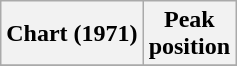<table class="wikitable sortable plainrowheaders">
<tr>
<th>Chart (1971)</th>
<th>Peak<br>position</th>
</tr>
<tr>
</tr>
</table>
